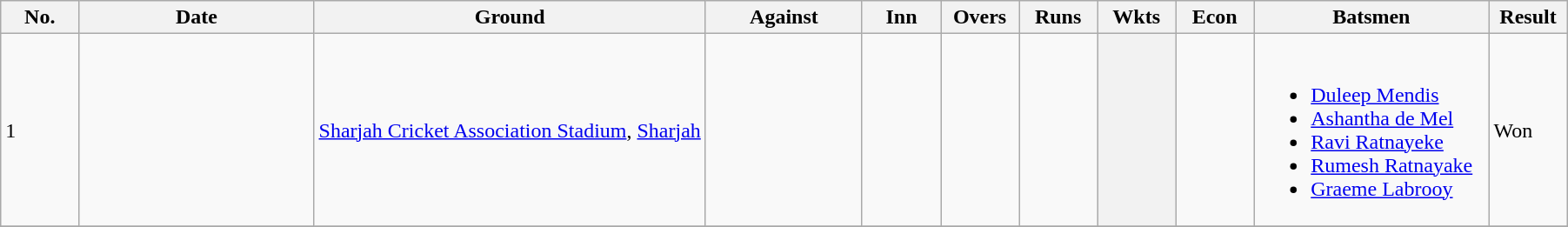<table class="wikitable plainrowheaders">
<tr>
<th style="width:5%;">No.</th>
<th style="width:15%;">Date</th>
<th style="width:25%;">Ground</th>
<th style="width:10%;">Against</th>
<th style="width:5%;">Inn</th>
<th style="width:5%;">Overs</th>
<th style="width:5%;">Runs</th>
<th style="width:5%;">Wkts</th>
<th style="width:5%;">Econ</th>
<th style="width:15%;">Batsmen</th>
<th style="width:5%;">Result</th>
</tr>
<tr>
<td>1</td>
<td></td>
<td><a href='#'>Sharjah Cricket Association Stadium</a>, <a href='#'>Sharjah</a></td>
<td></td>
<td></td>
<td></td>
<td></td>
<th scope="row"></th>
<td></td>
<td><br><ul><li><a href='#'>Duleep Mendis</a></li><li><a href='#'>Ashantha de Mel</a></li><li><a href='#'>Ravi Ratnayeke</a></li><li><a href='#'>Rumesh Ratnayake</a></li><li><a href='#'>Graeme Labrooy</a></li></ul></td>
<td>Won</td>
</tr>
<tr>
</tr>
</table>
